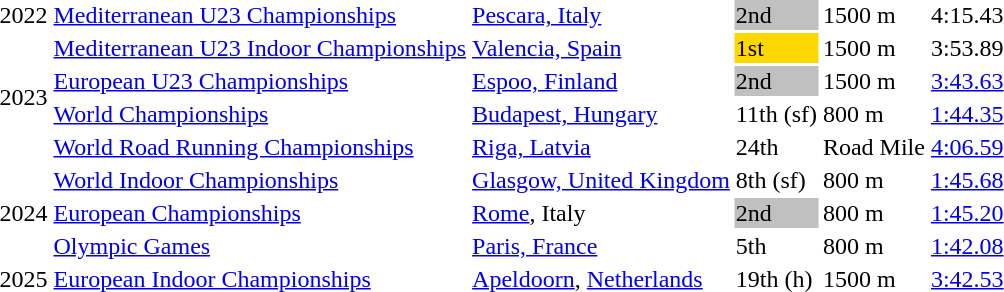<table>
<tr>
<td>2022</td>
<td><a href='#'>Mediterranean U23 Championships</a></td>
<td><a href='#'>Pescara, Italy</a></td>
<td bgcolor="silver">2nd</td>
<td>1500 m</td>
<td>4:15.43</td>
</tr>
<tr>
<td rowspan=4>2023</td>
<td><a href='#'>Mediterranean U23 Indoor Championships</a></td>
<td><a href='#'>Valencia, Spain</a></td>
<td bgcolor="gold">1st</td>
<td>1500 m   </td>
<td>3:53.89</td>
</tr>
<tr>
<td><a href='#'>European U23 Championships</a></td>
<td><a href='#'>Espoo, Finland</a></td>
<td bgcolor="silver">2nd</td>
<td>1500 m</td>
<td><a href='#'>3:43.63</a></td>
</tr>
<tr>
<td><a href='#'>World Championships</a></td>
<td><a href='#'>Budapest, Hungary</a></td>
<td>11th (sf)</td>
<td>800 m</td>
<td><a href='#'>1:44.35</a></td>
</tr>
<tr>
<td><a href='#'>World Road Running Championships</a></td>
<td><a href='#'>Riga, Latvia</a></td>
<td>24th</td>
<td>Road Mile</td>
<td><a href='#'>4:06.59</a></td>
</tr>
<tr>
<td rowspan=3>2024</td>
<td><a href='#'>World Indoor Championships</a></td>
<td><a href='#'>Glasgow, United Kingdom</a></td>
<td>8th (sf)</td>
<td>800 m   </td>
<td><a href='#'>1:45.68</a></td>
</tr>
<tr>
<td><a href='#'>European Championships</a></td>
<td><a href='#'>Rome</a>, Italy</td>
<td bgcolor="silver">2nd</td>
<td>800 m</td>
<td><a href='#'>1:45.20</a></td>
</tr>
<tr>
<td><a href='#'>Olympic Games</a></td>
<td><a href='#'>Paris, France</a></td>
<td>5th</td>
<td>800 m</td>
<td><a href='#'>1:42.08</a></td>
</tr>
<tr>
<td>2025</td>
<td><a href='#'>European Indoor Championships</a></td>
<td><a href='#'>Apeldoorn</a>, <a href='#'>Netherlands</a></td>
<td>19th (h)</td>
<td>1500 m   </td>
<td><a href='#'>3:42.53</a></td>
</tr>
</table>
